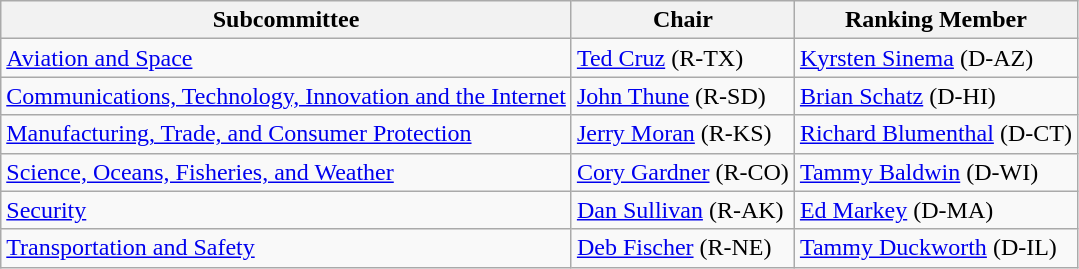<table class="wikitable">
<tr>
<th>Subcommittee</th>
<th>Chair</th>
<th>Ranking Member</th>
</tr>
<tr>
<td><a href='#'>Aviation and Space</a></td>
<td nowrap><a href='#'>Ted Cruz</a> (R-TX)</td>
<td nowrap><a href='#'>Kyrsten Sinema</a> (D-AZ)</td>
</tr>
<tr>
<td><a href='#'>Communications, Technology, Innovation and the Internet</a></td>
<td nowrap><a href='#'>John Thune</a> (R-SD)</td>
<td nowrap><a href='#'>Brian Schatz</a> (D-HI)</td>
</tr>
<tr>
<td><a href='#'>Manufacturing, Trade, and Consumer Protection</a></td>
<td nowrap><a href='#'>Jerry Moran</a> (R-KS)</td>
<td nowrap><a href='#'>Richard Blumenthal</a> (D-CT)</td>
</tr>
<tr>
<td><a href='#'>Science, Oceans, Fisheries, and Weather</a></td>
<td nowrap><a href='#'>Cory Gardner</a> (R-CO)</td>
<td nowrap><a href='#'>Tammy Baldwin</a> (D-WI)</td>
</tr>
<tr>
<td><a href='#'>Security</a></td>
<td nowrap><a href='#'>Dan Sullivan</a> (R-AK)</td>
<td nowrap><a href='#'>Ed Markey</a> (D-MA)</td>
</tr>
<tr>
<td><a href='#'>Transportation and Safety</a></td>
<td nowrap><a href='#'>Deb Fischer</a> (R-NE)</td>
<td nowrap><a href='#'>Tammy Duckworth</a> (D-IL)</td>
</tr>
</table>
